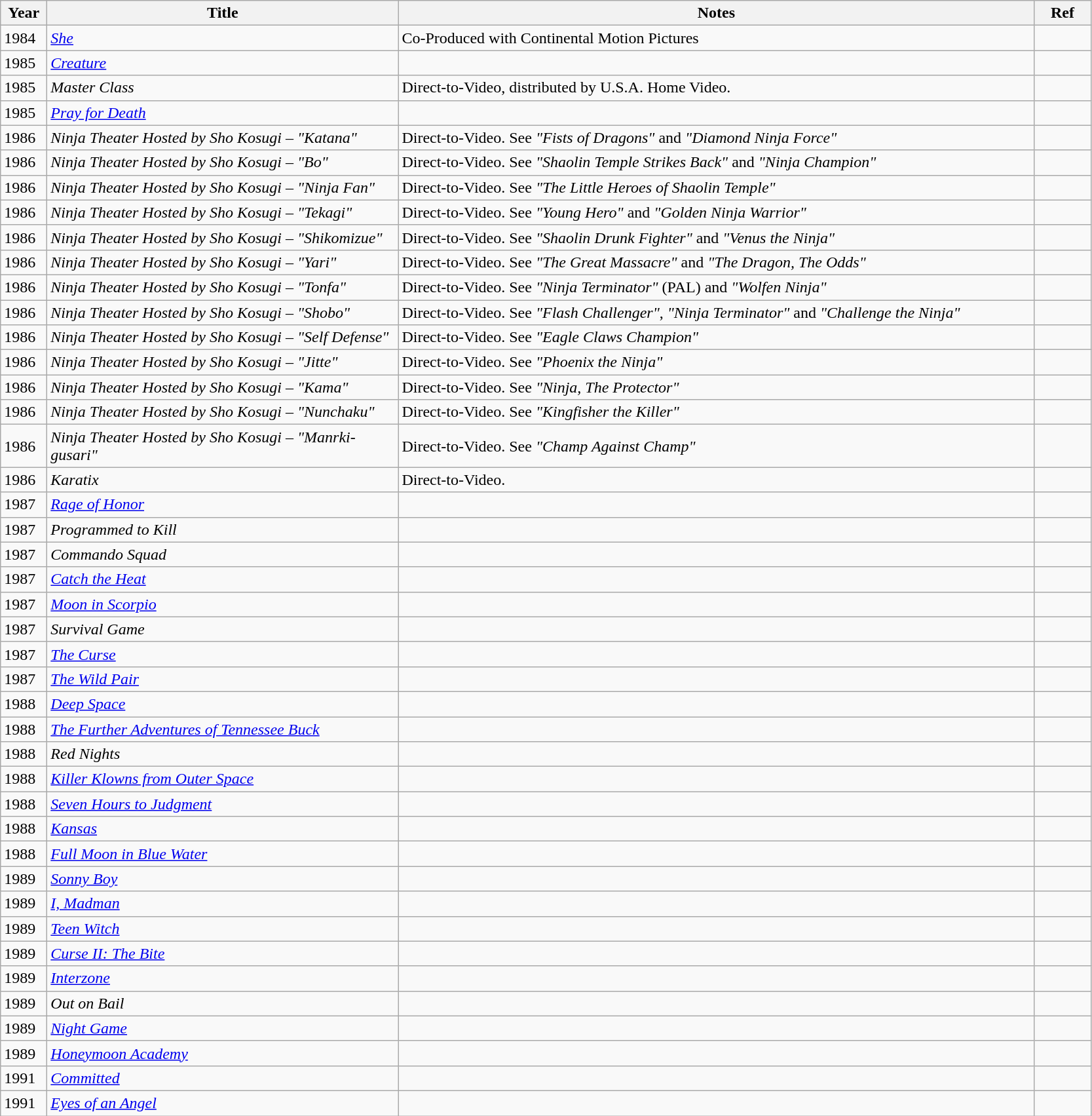<table class="wikitable sortable">
<tr>
<th width="40">Year</th>
<th width="350">Title</th>
<th width="640">Notes</th>
<th width="50" scope="Col" class="unsortable">Ref</th>
</tr>
<tr>
<td>1984</td>
<td> <em><a href='#'>She</a></em></td>
<td>Co-Produced with Continental Motion Pictures</td>
<td></td>
</tr>
<tr>
<td>1985</td>
<td> <em><a href='#'>Creature</a></em></td>
<td></td>
<td></td>
</tr>
<tr>
<td>1985</td>
<td> <em>Master Class</em></td>
<td>Direct-to-Video, distributed by U.S.A. Home Video.</td>
<td></td>
</tr>
<tr>
<td>1985</td>
<td> <em><a href='#'>Pray for Death</a></em></td>
<td></td>
<td></td>
</tr>
<tr>
<td>1986</td>
<td> <em>Ninja Theater Hosted by Sho Kosugi – "Katana"</em></td>
<td>Direct-to-Video. See <em>"Fists of Dragons"</em> and <em>"Diamond Ninja Force"</em></td>
<td></td>
</tr>
<tr>
<td>1986</td>
<td> <em>Ninja Theater Hosted by Sho Kosugi – "Bo"</em></td>
<td>Direct-to-Video. See <em>"Shaolin Temple Strikes Back"</em> and <em>"Ninja Champion"</em></td>
<td></td>
</tr>
<tr>
<td>1986</td>
<td> <em>Ninja Theater Hosted by Sho Kosugi – "Ninja Fan"</em></td>
<td>Direct-to-Video. See <em>"The Little Heroes of Shaolin Temple"</em></td>
<td></td>
</tr>
<tr>
<td>1986</td>
<td> <em>Ninja Theater Hosted by Sho Kosugi – "Tekagi"</em></td>
<td>Direct-to-Video. See <em>"Young Hero"</em> and <em>"Golden Ninja Warrior"</em></td>
<td></td>
</tr>
<tr>
<td>1986</td>
<td> <em>Ninja Theater Hosted by Sho Kosugi – "Shikomizue"</em></td>
<td>Direct-to-Video. See <em>"Shaolin Drunk Fighter"</em> and <em>"Venus the Ninja"</em></td>
<td></td>
</tr>
<tr>
<td>1986</td>
<td> <em>Ninja Theater Hosted by Sho Kosugi – "Yari"</em></td>
<td>Direct-to-Video. See <em>"The Great Massacre"</em> and <em>"The Dragon, The Odds"</em></td>
<td></td>
</tr>
<tr>
<td>1986</td>
<td> <em>Ninja Theater Hosted by Sho Kosugi – "Tonfa"</em></td>
<td>Direct-to-Video. See <em>"Ninja Terminator"</em> (PAL) and <em>"Wolfen Ninja"</em></td>
<td></td>
</tr>
<tr>
<td>1986</td>
<td> <em>Ninja Theater Hosted by Sho Kosugi – "Shobo"</em></td>
<td>Direct-to-Video. See <em>"Flash Challenger"</em>, <em>"Ninja Terminator"</em> and <em>"Challenge the Ninja"</em></td>
<td></td>
</tr>
<tr>
<td>1986</td>
<td> <em>Ninja Theater Hosted by Sho Kosugi – "Self Defense"</em></td>
<td>Direct-to-Video. See <em>"Eagle Claws Champion"</em></td>
<td></td>
</tr>
<tr>
<td>1986</td>
<td> <em>Ninja Theater Hosted by Sho Kosugi – "Jitte"</em></td>
<td>Direct-to-Video. See <em>"Phoenix the Ninja"</em></td>
<td></td>
</tr>
<tr>
<td>1986</td>
<td> <em>Ninja Theater Hosted by Sho Kosugi – "Kama"</em></td>
<td>Direct-to-Video. See <em>"Ninja, The Protector"</em></td>
<td></td>
</tr>
<tr>
<td>1986</td>
<td> <em>Ninja Theater Hosted by Sho Kosugi – "Nunchaku"</em></td>
<td>Direct-to-Video. See <em>"Kingfisher the Killer"</em></td>
<td></td>
</tr>
<tr>
<td>1986</td>
<td> <em>Ninja Theater Hosted by Sho Kosugi – "Manrki-gusari"</em></td>
<td>Direct-to-Video. See <em>"Champ Against Champ"</em></td>
<td></td>
</tr>
<tr>
<td>1986</td>
<td> <em>Karatix</em></td>
<td>Direct-to-Video.</td>
<td></td>
</tr>
<tr>
<td>1987</td>
<td> <em><a href='#'>Rage of Honor</a></em></td>
<td></td>
<td></td>
</tr>
<tr>
<td>1987</td>
<td> <em>Programmed to Kill</em></td>
<td></td>
<td></td>
</tr>
<tr>
<td>1987</td>
<td> <em>Commando Squad</em></td>
<td></td>
<td></td>
</tr>
<tr>
<td>1987</td>
<td> <em><a href='#'>Catch the Heat</a></em></td>
<td></td>
<td></td>
</tr>
<tr>
<td>1987</td>
<td> <em><a href='#'>Moon in Scorpio</a></em></td>
<td></td>
<td></td>
</tr>
<tr>
<td>1987</td>
<td> <em>Survival Game</em></td>
<td></td>
<td></td>
</tr>
<tr>
<td>1987</td>
<td> <em><a href='#'>The Curse</a></em></td>
<td></td>
<td></td>
</tr>
<tr>
<td>1987</td>
<td> <em><a href='#'>The Wild Pair</a></em></td>
<td></td>
<td></td>
</tr>
<tr>
<td>1988</td>
<td> <em><a href='#'>Deep Space</a></em></td>
<td></td>
<td></td>
</tr>
<tr>
<td>1988</td>
<td> <em><a href='#'>The Further Adventures of Tennessee Buck</a></em></td>
<td></td>
<td></td>
</tr>
<tr>
<td>1988</td>
<td> <em>Red Nights</em></td>
<td></td>
<td></td>
</tr>
<tr>
<td>1988</td>
<td> <em><a href='#'>Killer Klowns from Outer Space</a></em></td>
<td></td>
<td></td>
</tr>
<tr>
<td>1988</td>
<td> <em><a href='#'>Seven Hours to Judgment</a></em></td>
<td></td>
<td></td>
</tr>
<tr>
<td>1988</td>
<td> <em><a href='#'>Kansas</a></em></td>
<td></td>
<td></td>
</tr>
<tr>
<td>1988</td>
<td> <em><a href='#'>Full Moon in Blue Water</a></em></td>
<td></td>
<td></td>
</tr>
<tr>
<td>1989</td>
<td> <em><a href='#'>Sonny Boy</a></em></td>
<td></td>
<td></td>
</tr>
<tr>
<td>1989</td>
<td> <em><a href='#'>I, Madman</a></em></td>
<td></td>
<td></td>
</tr>
<tr>
<td>1989</td>
<td> <em><a href='#'>Teen Witch</a></em></td>
<td></td>
<td></td>
</tr>
<tr>
<td>1989</td>
<td> <em><a href='#'>Curse II: The Bite</a></em></td>
<td></td>
<td></td>
</tr>
<tr>
<td>1989</td>
<td> <em><a href='#'>Interzone</a></em></td>
<td></td>
<td></td>
</tr>
<tr>
<td>1989</td>
<td> <em>Out on Bail</em></td>
<td></td>
<td></td>
</tr>
<tr>
<td>1989</td>
<td> <em><a href='#'>Night Game</a></em></td>
<td></td>
<td></td>
</tr>
<tr>
<td>1989</td>
<td> <em><a href='#'>Honeymoon Academy</a></em></td>
<td></td>
<td></td>
</tr>
<tr>
<td>1991</td>
<td> <em><a href='#'>Committed</a></em></td>
<td></td>
<td></td>
</tr>
<tr>
<td>1991</td>
<td> <em><a href='#'>Eyes of an Angel</a></em></td>
<td></td>
<td></td>
</tr>
</table>
